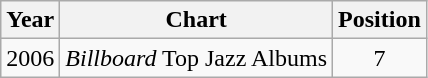<table class="wikitable">
<tr>
<th>Year</th>
<th>Chart</th>
<th>Position</th>
</tr>
<tr>
<td>2006</td>
<td><em>Billboard</em> Top Jazz Albums</td>
<td align="center">7</td>
</tr>
</table>
